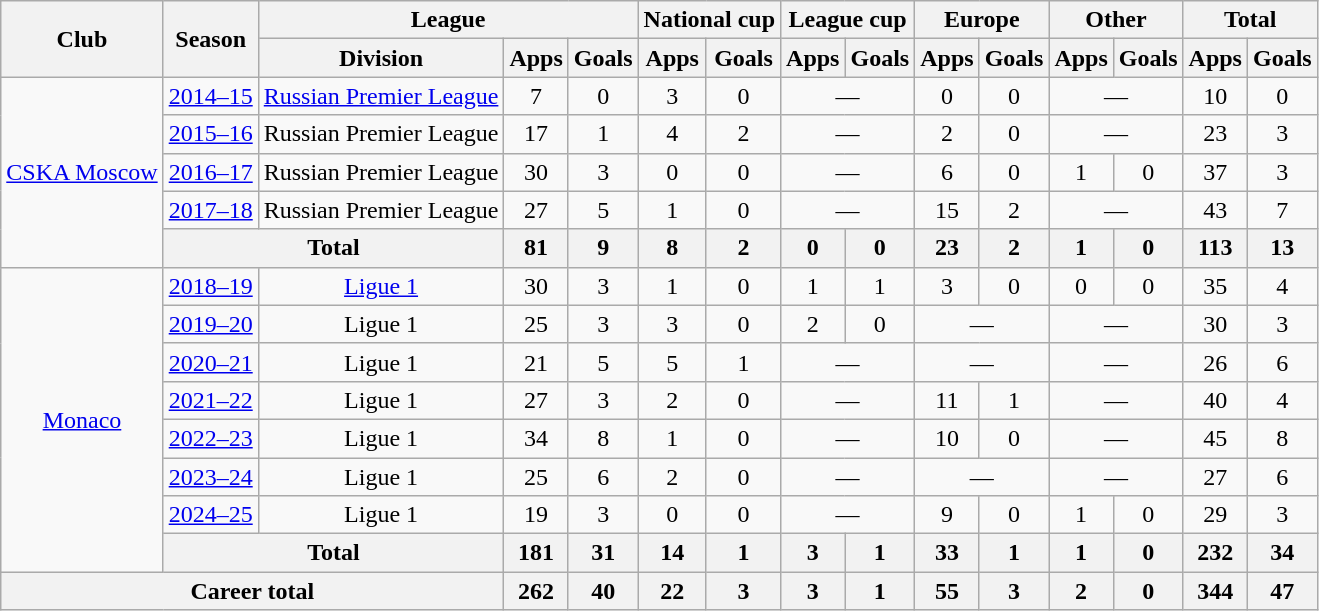<table class="wikitable" style="text-align: center">
<tr>
<th rowspan="2">Club</th>
<th rowspan="2">Season</th>
<th colspan="3">League</th>
<th colspan="2">National cup</th>
<th colspan="2">League cup</th>
<th colspan="2">Europe</th>
<th colspan="2">Other</th>
<th colspan="2">Total</th>
</tr>
<tr>
<th>Division</th>
<th>Apps</th>
<th>Goals</th>
<th>Apps</th>
<th>Goals</th>
<th>Apps</th>
<th>Goals</th>
<th>Apps</th>
<th>Goals</th>
<th>Apps</th>
<th>Goals</th>
<th>Apps</th>
<th>Goals</th>
</tr>
<tr>
<td rowspan="5"><a href='#'>CSKA Moscow</a></td>
<td><a href='#'>2014–15</a></td>
<td><a href='#'>Russian Premier League</a></td>
<td>7</td>
<td>0</td>
<td>3</td>
<td>0</td>
<td colspan="2">—</td>
<td>0</td>
<td>0</td>
<td colspan="2">—</td>
<td>10</td>
<td>0</td>
</tr>
<tr>
<td><a href='#'>2015–16</a></td>
<td>Russian Premier League</td>
<td>17</td>
<td>1</td>
<td>4</td>
<td>2</td>
<td colspan="2">—</td>
<td>2</td>
<td>0</td>
<td colspan="2">—</td>
<td>23</td>
<td>3</td>
</tr>
<tr>
<td><a href='#'>2016–17</a></td>
<td>Russian Premier League</td>
<td>30</td>
<td>3</td>
<td>0</td>
<td>0</td>
<td colspan="2">—</td>
<td>6</td>
<td>0</td>
<td>1</td>
<td>0</td>
<td>37</td>
<td>3</td>
</tr>
<tr>
<td><a href='#'>2017–18</a></td>
<td>Russian Premier League</td>
<td>27</td>
<td>5</td>
<td>1</td>
<td>0</td>
<td colspan="2">—</td>
<td>15</td>
<td>2</td>
<td colspan="2">—</td>
<td>43</td>
<td>7</td>
</tr>
<tr>
<th colspan="2">Total</th>
<th>81</th>
<th>9</th>
<th>8</th>
<th>2</th>
<th>0</th>
<th>0</th>
<th>23</th>
<th>2</th>
<th>1</th>
<th>0</th>
<th>113</th>
<th>13</th>
</tr>
<tr>
<td rowspan="8"><a href='#'>Monaco</a></td>
<td><a href='#'>2018–19</a></td>
<td><a href='#'>Ligue 1</a></td>
<td>30</td>
<td>3</td>
<td>1</td>
<td>0</td>
<td>1</td>
<td>1</td>
<td>3</td>
<td>0</td>
<td>0</td>
<td>0</td>
<td>35</td>
<td>4</td>
</tr>
<tr>
<td><a href='#'>2019–20</a></td>
<td>Ligue 1</td>
<td>25</td>
<td>3</td>
<td>3</td>
<td>0</td>
<td>2</td>
<td>0</td>
<td colspan="2">—</td>
<td colspan="2">—</td>
<td>30</td>
<td>3</td>
</tr>
<tr>
<td><a href='#'>2020–21</a></td>
<td>Ligue 1</td>
<td>21</td>
<td>5</td>
<td>5</td>
<td>1</td>
<td colspan="2">—</td>
<td colspan="2">—</td>
<td colspan="2">—</td>
<td>26</td>
<td>6</td>
</tr>
<tr>
<td><a href='#'>2021–22</a></td>
<td>Ligue 1</td>
<td>27</td>
<td>3</td>
<td>2</td>
<td>0</td>
<td colspan="2">—</td>
<td>11</td>
<td>1</td>
<td colspan="2">—</td>
<td>40</td>
<td>4</td>
</tr>
<tr>
<td><a href='#'>2022–23</a></td>
<td>Ligue 1</td>
<td>34</td>
<td>8</td>
<td>1</td>
<td>0</td>
<td colspan="2">—</td>
<td>10</td>
<td>0</td>
<td colspan="2">—</td>
<td>45</td>
<td>8</td>
</tr>
<tr>
<td><a href='#'>2023–24</a></td>
<td>Ligue 1</td>
<td>25</td>
<td>6</td>
<td>2</td>
<td>0</td>
<td colspan="2">—</td>
<td colspan="2">—</td>
<td colspan="2">—</td>
<td>27</td>
<td>6</td>
</tr>
<tr>
<td><a href='#'>2024–25</a></td>
<td>Ligue 1</td>
<td>19</td>
<td>3</td>
<td>0</td>
<td>0</td>
<td colspan="2">—</td>
<td>9</td>
<td>0</td>
<td>1</td>
<td>0</td>
<td>29</td>
<td>3</td>
</tr>
<tr>
<th colspan="2">Total</th>
<th>181</th>
<th>31</th>
<th>14</th>
<th>1</th>
<th>3</th>
<th>1</th>
<th>33</th>
<th>1</th>
<th>1</th>
<th>0</th>
<th>232</th>
<th>34</th>
</tr>
<tr>
<th colspan="3">Career total</th>
<th>262</th>
<th>40</th>
<th>22</th>
<th>3</th>
<th>3</th>
<th>1</th>
<th>55</th>
<th>3</th>
<th>2</th>
<th>0</th>
<th>344</th>
<th>47</th>
</tr>
</table>
